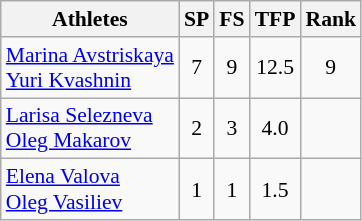<table class="wikitable" border="1" style="font-size:90%">
<tr>
<th>Athletes</th>
<th>SP</th>
<th>FS</th>
<th>TFP</th>
<th>Rank</th>
</tr>
<tr align=center>
<td align=left><a href='#'>Marina Avstriskaya</a><br><a href='#'>Yuri Kvashnin</a></td>
<td>7</td>
<td>9</td>
<td>12.5</td>
<td>9</td>
</tr>
<tr align=center>
<td align=left><a href='#'>Larisa Selezneva</a><br><a href='#'>Oleg Makarov</a></td>
<td>2</td>
<td>3</td>
<td>4.0</td>
<td></td>
</tr>
<tr align=center>
<td align=left><a href='#'>Elena Valova</a><br><a href='#'>Oleg Vasiliev</a></td>
<td>1</td>
<td>1</td>
<td>1.5</td>
<td></td>
</tr>
</table>
